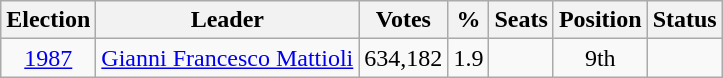<table class="wikitable" style="text-align:center">
<tr>
<th>Election</th>
<th>Leader</th>
<th>Votes</th>
<th>%</th>
<th>Seats</th>
<th>Position</th>
<th>Status</th>
</tr>
<tr>
<td><a href='#'>1987</a></td>
<td><a href='#'>Gianni Francesco Mattioli</a></td>
<td>634,182</td>
<td>1.9</td>
<td></td>
<td>9th</td>
<td></td>
</tr>
</table>
